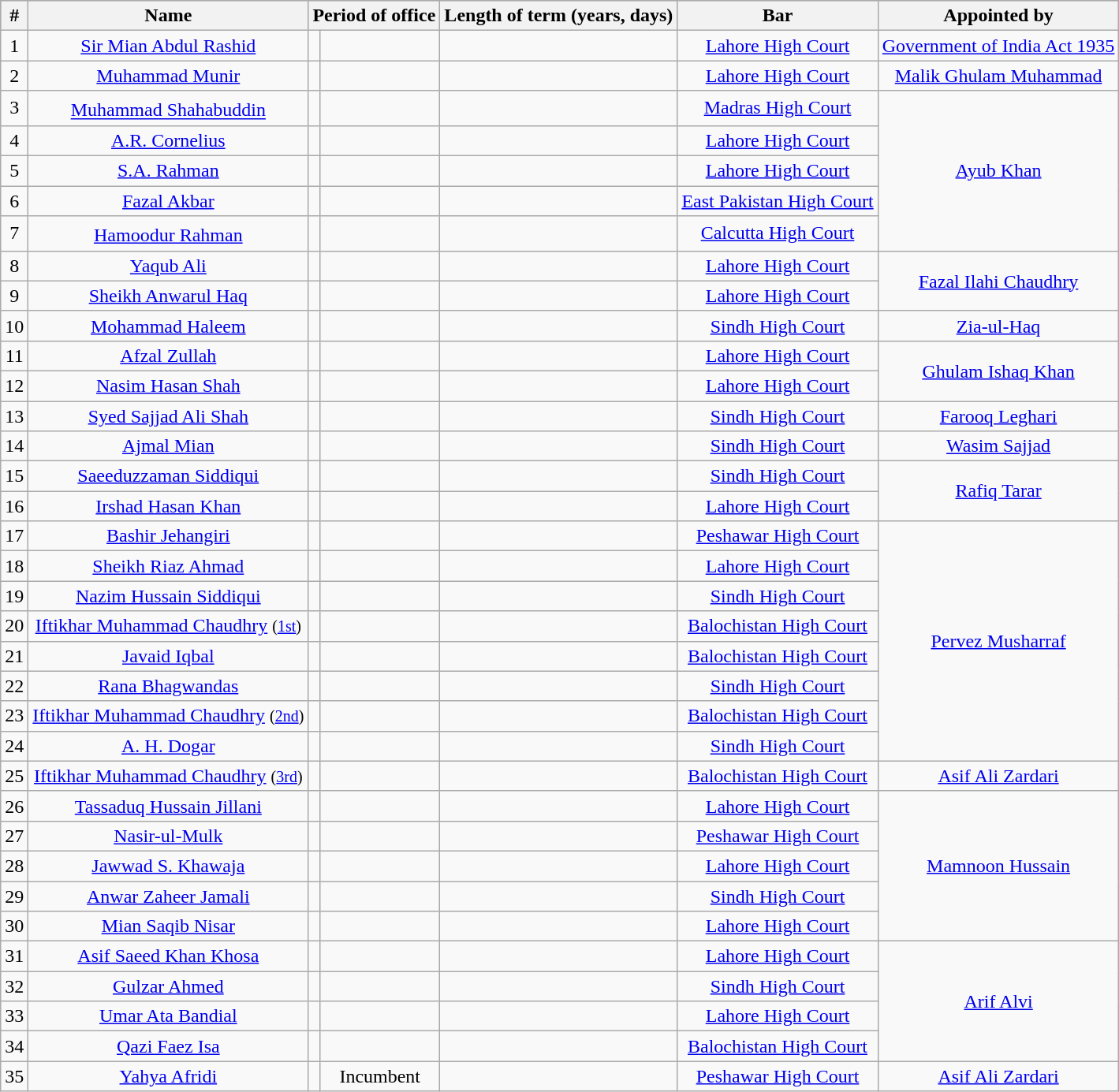<table class="sortable wikitable ">
<tr style="background:#B5B5B5">
<th>#</th>
<th class="unsortable">Name</th>
<th class="unsortable" colspan="2">Period of office</th>
<th>Length of term (years, days)</th>
<th>Bar</th>
<th>Appointed by</th>
</tr>
<tr align="center">
<td>1</td>
<td><a href='#'>Sir Mian Abdul Rashid</a></td>
<td></td>
<td></td>
<td></td>
<td><a href='#'>Lahore High Court</a></td>
<td rowspan=1 align=center><a href='#'>Government of India Act 1935</a></td>
</tr>
<tr align="center">
<td>2</td>
<td><a href='#'>Muhammad Munir</a></td>
<td></td>
<td></td>
<td></td>
<td><a href='#'>Lahore High Court</a></td>
<td rowspan=1 align=center><a href='#'>Malik Ghulam Muhammad</a></td>
</tr>
<tr align="center">
<td>3</td>
<td><a href='#'>Muhammad Shahabuddin</a><sup></sup></td>
<td></td>
<td></td>
<td></td>
<td><a href='#'>Madras High Court</a></td>
<td rowspan=5 align=center><a href='#'>Ayub Khan</a></td>
</tr>
<tr align="center">
<td>4</td>
<td><a href='#'>A.R. Cornelius</a></td>
<td></td>
<td></td>
<td></td>
<td><a href='#'>Lahore High Court</a></td>
</tr>
<tr align="center">
<td>5</td>
<td><a href='#'>S.A. Rahman</a></td>
<td></td>
<td></td>
<td></td>
<td><a href='#'>Lahore High Court</a></td>
</tr>
<tr align="center">
<td>6</td>
<td><a href='#'>Fazal Akbar</a></td>
<td></td>
<td></td>
<td></td>
<td><a href='#'>East Pakistan High Court</a></td>
</tr>
<tr align="center">
<td>7</td>
<td><a href='#'>Hamoodur Rahman</a><sup></sup></td>
<td></td>
<td></td>
<td></td>
<td><a href='#'>Calcutta High Court</a></td>
</tr>
<tr align="center">
<td>8</td>
<td><a href='#'>Yaqub Ali</a></td>
<td></td>
<td></td>
<td></td>
<td><a href='#'>Lahore High Court</a></td>
<td rowspan=2 align=center><a href='#'>Fazal Ilahi Chaudhry</a></td>
</tr>
<tr align="center">
<td>9</td>
<td><a href='#'>Sheikh Anwarul Haq</a></td>
<td></td>
<td></td>
<td></td>
<td><a href='#'>Lahore High Court</a></td>
</tr>
<tr align="center">
<td>10</td>
<td><a href='#'>Mohammad Haleem</a></td>
<td></td>
<td></td>
<td></td>
<td><a href='#'>Sindh High Court</a></td>
<td rowspan=1 align=center><a href='#'>Zia-ul-Haq</a></td>
</tr>
<tr align="center">
<td>11</td>
<td><a href='#'>Afzal Zullah</a></td>
<td></td>
<td></td>
<td></td>
<td><a href='#'>Lahore High Court</a></td>
<td rowspan=2 align=center><a href='#'>Ghulam Ishaq Khan</a></td>
</tr>
<tr align="center">
<td>12</td>
<td><a href='#'>Nasim Hasan Shah</a></td>
<td></td>
<td></td>
<td></td>
<td><a href='#'>Lahore High Court</a></td>
</tr>
<tr align="center">
<td>13</td>
<td><a href='#'>Syed Sajjad Ali Shah</a></td>
<td></td>
<td></td>
<td></td>
<td><a href='#'>Sindh High Court</a></td>
<td><a href='#'>Farooq Leghari</a></td>
</tr>
<tr align="center">
<td>14</td>
<td><a href='#'>Ajmal Mian</a></td>
<td></td>
<td></td>
<td></td>
<td><a href='#'>Sindh High Court</a></td>
<td rowspan=1 align=center><a href='#'>Wasim Sajjad</a></td>
</tr>
<tr align="center">
<td>15</td>
<td><a href='#'>Saeeduzzaman Siddiqui</a></td>
<td></td>
<td></td>
<td></td>
<td><a href='#'>Sindh High Court</a></td>
<td rowspan=2 align=center><a href='#'>Rafiq Tarar</a></td>
</tr>
<tr align="center">
<td>16</td>
<td><a href='#'>Irshad Hasan Khan</a></td>
<td></td>
<td></td>
<td></td>
<td><a href='#'>Lahore High Court</a></td>
</tr>
<tr align="center">
<td>17</td>
<td><a href='#'>Bashir Jehangiri</a></td>
<td></td>
<td></td>
<td></td>
<td><a href='#'>Peshawar High Court</a></td>
<td rowspan=8 align=center><a href='#'>Pervez Musharraf</a></td>
</tr>
<tr align="center">
<td>18</td>
<td><a href='#'>Sheikh Riaz Ahmad</a></td>
<td></td>
<td></td>
<td></td>
<td><a href='#'>Lahore High Court</a></td>
</tr>
<tr align="center">
<td>19</td>
<td><a href='#'>Nazim Hussain Siddiqui</a></td>
<td></td>
<td></td>
<td></td>
<td><a href='#'>Sindh High Court</a></td>
</tr>
<tr align="center">
<td>20</td>
<td><a href='#'>Iftikhar Muhammad Chaudhry</a> <small>(<a href='#'>1st</a>)</small></td>
<td></td>
<td></td>
<td></td>
<td><a href='#'>Balochistan High Court</a></td>
</tr>
<tr align="center">
<td>21</td>
<td><a href='#'>Javaid Iqbal</a></td>
<td></td>
<td></td>
<td></td>
<td><a href='#'>Balochistan High Court</a></td>
</tr>
<tr align="center">
<td>22</td>
<td><a href='#'>Rana Bhagwandas</a></td>
<td></td>
<td></td>
<td></td>
<td><a href='#'>Sindh High Court</a></td>
</tr>
<tr align="center">
<td>23</td>
<td><a href='#'>Iftikhar Muhammad Chaudhry</a> <small>(<a href='#'>2nd</a>)</small></td>
<td></td>
<td></td>
<td></td>
<td><a href='#'>Balochistan High Court</a></td>
</tr>
<tr align="center">
<td>24</td>
<td><a href='#'>A. H. Dogar</a></td>
<td></td>
<td></td>
<td></td>
<td><a href='#'>Sindh High Court</a></td>
</tr>
<tr align="center">
<td>25</td>
<td><a href='#'>Iftikhar Muhammad Chaudhry</a> <small>(<a href='#'>3rd</a>)</small></td>
<td></td>
<td></td>
<td></td>
<td><a href='#'>Balochistan High Court</a></td>
<td rowspan=1 align=center><a href='#'>Asif Ali Zardari</a></td>
</tr>
<tr align="center">
<td>26</td>
<td><a href='#'>Tassaduq Hussain Jillani</a></td>
<td></td>
<td></td>
<td></td>
<td><a href='#'>Lahore High Court</a></td>
<td rowspan=5 align=center><a href='#'>Mamnoon Hussain</a></td>
</tr>
<tr align="center">
<td>27</td>
<td><a href='#'>Nasir-ul-Mulk</a></td>
<td></td>
<td></td>
<td></td>
<td><a href='#'>Peshawar High Court</a></td>
</tr>
<tr align="center">
<td>28</td>
<td><a href='#'>Jawwad S. Khawaja</a></td>
<td></td>
<td></td>
<td></td>
<td><a href='#'>Lahore High Court</a></td>
</tr>
<tr align="center">
<td>29</td>
<td><a href='#'>Anwar Zaheer Jamali</a></td>
<td></td>
<td></td>
<td></td>
<td><a href='#'>Sindh High Court</a></td>
</tr>
<tr align="center">
<td>30</td>
<td><a href='#'>Mian Saqib Nisar</a></td>
<td></td>
<td></td>
<td></td>
<td><a href='#'>Lahore High Court</a></td>
</tr>
<tr align="center">
<td>31</td>
<td><a href='#'>Asif Saeed Khan Khosa</a></td>
<td></td>
<td></td>
<td></td>
<td><a href='#'>Lahore High Court</a></td>
<td rowspan="4" align="center"><a href='#'>Arif Alvi</a></td>
</tr>
<tr align="center">
<td>32</td>
<td><a href='#'>Gulzar Ahmed</a></td>
<td></td>
<td></td>
<td></td>
<td><a href='#'>Sindh High Court</a></td>
</tr>
<tr align="center">
<td>33</td>
<td><a href='#'>Umar Ata Bandial</a></td>
<td></td>
<td></td>
<td></td>
<td><a href='#'>Lahore High Court</a></td>
</tr>
<tr align="center">
<td>34</td>
<td><a href='#'>Qazi Faez Isa</a></td>
<td></td>
<td><br></td>
<td></td>
<td><a href='#'>Balochistan High Court</a></td>
</tr>
<tr align="center">
<td>35</td>
<td><a href='#'>Yahya Afridi</a></td>
<td></td>
<td>Incumbent</td>
<td></td>
<td><a href='#'>Peshawar High Court</a></td>
<td rowspan="4" align="center"><a href='#'>Asif Ali Zardari</a></td>
</tr>
</table>
